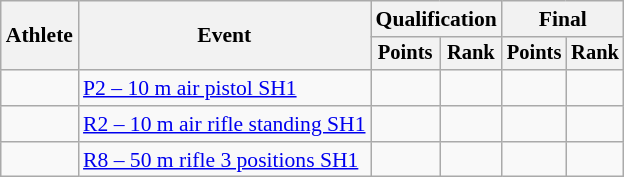<table class="wikitable" style="font-size:90%">
<tr>
<th rowspan="2">Athlete</th>
<th rowspan="2">Event</th>
<th colspan="2">Qualification</th>
<th colspan="2">Final</th>
</tr>
<tr style="font-size:95%">
<th>Points</th>
<th>Rank</th>
<th>Points</th>
<th>Rank</th>
</tr>
<tr align=center>
<td align=left> </td>
<td align=left><a href='#'>P2 – 10 m air pistol SH1</a></td>
<td></td>
<td></td>
<td></td>
<td></td>
</tr>
<tr align=center>
<td align=left> </td>
<td align=left><a href='#'>R2 – 10 m air rifle standing SH1</a></td>
<td></td>
<td></td>
<td></td>
<td></td>
</tr>
<tr align=center>
<td align=left> </td>
<td align=left><a href='#'>R8 – 50 m rifle 3 positions SH1</a></td>
<td></td>
<td></td>
<td></td>
<td></td>
</tr>
</table>
